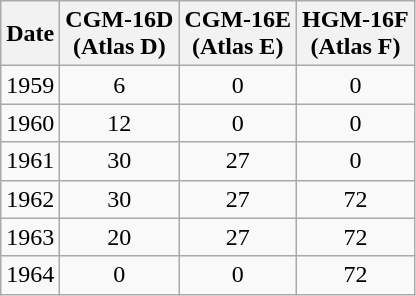<table class=wikitable style="text-align:center">
<tr>
<th>Date</th>
<th>CGM-16D<br> (Atlas D)</th>
<th>CGM-16E<br> (Atlas E)</th>
<th>HGM-16F<br> (Atlas F)</th>
</tr>
<tr>
<td>1959</td>
<td>6</td>
<td>0</td>
<td>0</td>
</tr>
<tr>
<td>1960</td>
<td>12</td>
<td>0</td>
<td>0</td>
</tr>
<tr>
<td>1961</td>
<td>30</td>
<td>27</td>
<td>0</td>
</tr>
<tr>
<td>1962</td>
<td>30</td>
<td>27</td>
<td>72</td>
</tr>
<tr>
<td>1963</td>
<td>20</td>
<td>27</td>
<td>72</td>
</tr>
<tr>
<td>1964</td>
<td>0</td>
<td>0</td>
<td>72</td>
</tr>
</table>
